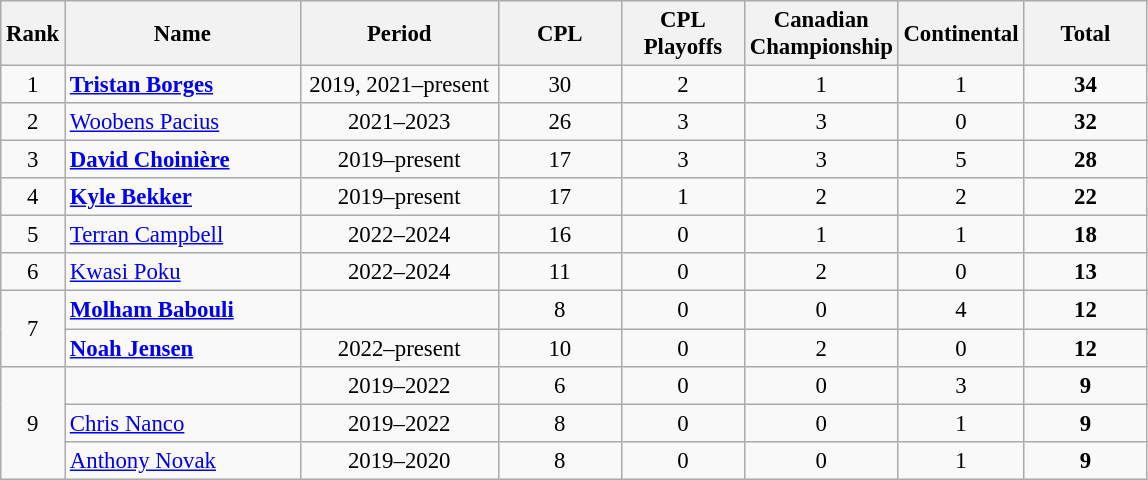<table class="wikitable sortable" style="font-size: 95%; text-align: center;">
<tr>
<th width=30>Rank</th>
<th width=150>Name</th>
<th width=125>Period</th>
<th width=75>CPL</th>
<th width=75>CPL Playoffs</th>
<th width=75>Canadian Championship</th>
<th width=75>Continental</th>
<th width=75>Total</th>
</tr>
<tr>
<td>1</td>
<td align="left"> <strong><a href='#'>Tristan Borges</a></strong></td>
<td>2019, 2021–present</td>
<td>30</td>
<td>2</td>
<td>1</td>
<td>1</td>
<td><strong>34</strong></td>
</tr>
<tr>
<td>2</td>
<td align="left"> <a href='#'>Woobens Pacius</a></td>
<td>2021–2023</td>
<td>26</td>
<td>3</td>
<td>3</td>
<td>0</td>
<td><strong>32</strong></td>
</tr>
<tr>
<td>3</td>
<td align="left"> <strong><a href='#'>David Choinière</a></strong></td>
<td>2019–present</td>
<td>17</td>
<td>3</td>
<td>3</td>
<td>5</td>
<td><strong>28</strong></td>
</tr>
<tr>
<td>4</td>
<td align="left"> <strong><a href='#'>Kyle Bekker</a></strong></td>
<td>2019–present</td>
<td>17</td>
<td>1</td>
<td>2</td>
<td>2</td>
<td><strong>22</strong></td>
</tr>
<tr>
<td>5</td>
<td align="left"> <a href='#'>Terran Campbell</a></td>
<td>2022–2024</td>
<td>16</td>
<td>0</td>
<td>1</td>
<td>1</td>
<td><strong>18</strong></td>
</tr>
<tr>
<td>6</td>
<td align="left"> <a href='#'>Kwasi Poku</a></td>
<td>2022–2024</td>
<td>11</td>
<td>0</td>
<td>2</td>
<td>0</td>
<td><strong>13</strong></td>
</tr>
<tr>
<td rowspan="2">7</td>
<td align="left"> <strong><a href='#'>Molham Babouli</a></strong></td>
<td> </td>
<td>8</td>
<td>0</td>
<td>0</td>
<td>4</td>
<td><strong>12</strong></td>
</tr>
<tr>
<td align="left"> <strong><a href='#'>Noah Jensen</a></strong></td>
<td>2022–present</td>
<td>10</td>
<td>0</td>
<td>2</td>
<td>0</td>
<td><strong>12</strong></td>
</tr>
<tr>
<td rowspan="3">9</td>
<td align="left"></td>
<td>2019–2022</td>
<td>6</td>
<td>0</td>
<td>0</td>
<td>3</td>
<td><strong>9</strong></td>
</tr>
<tr>
<td align="left"> <a href='#'>Chris Nanco</a></td>
<td>2019–2022</td>
<td>8</td>
<td>0</td>
<td>0</td>
<td>1</td>
<td><strong>9</strong></td>
</tr>
<tr>
<td align="left"> <a href='#'>Anthony Novak</a></td>
<td>2019–2020</td>
<td>8</td>
<td>0</td>
<td>0</td>
<td>1</td>
<td><strong>9</strong></td>
</tr>
</table>
